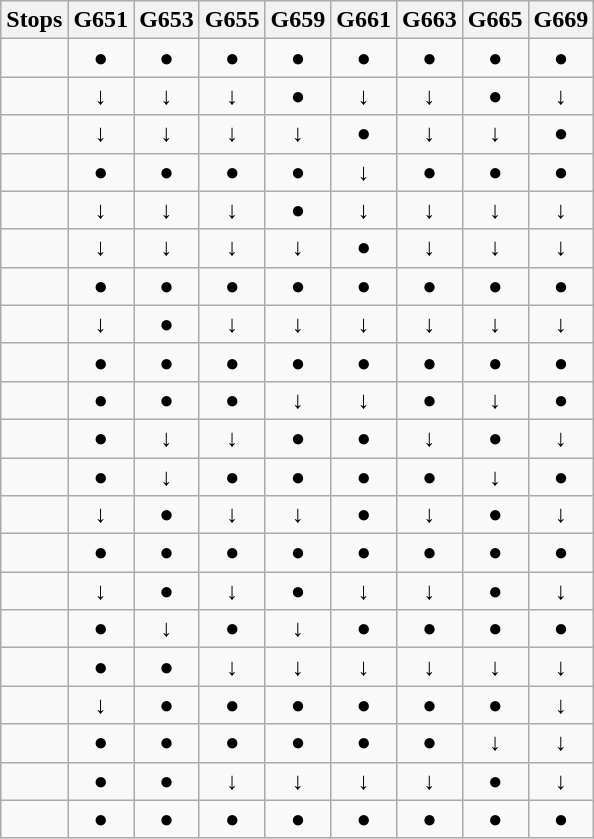<table class="wikitable" style="text-align: center">
<tr>
<th>Stops</th>
<th>G651</th>
<th>G653</th>
<th>G655</th>
<th>G659</th>
<th>G661</th>
<th>G663</th>
<th>G665</th>
<th>G669</th>
</tr>
<tr>
<td><strong></strong></td>
<td>●</td>
<td>●</td>
<td>●</td>
<td>●</td>
<td>●</td>
<td>●</td>
<td>●</td>
<td>●</td>
</tr>
<tr>
<td></td>
<td>↓</td>
<td>↓</td>
<td>↓</td>
<td>●</td>
<td>↓</td>
<td>↓</td>
<td>●</td>
<td>↓</td>
</tr>
<tr>
<td></td>
<td>↓</td>
<td>↓</td>
<td>↓</td>
<td>↓</td>
<td>●</td>
<td>↓</td>
<td>↓</td>
<td>●</td>
</tr>
<tr>
<td></td>
<td>●</td>
<td>●</td>
<td>●</td>
<td>●</td>
<td>↓</td>
<td>●</td>
<td>●</td>
<td>●</td>
</tr>
<tr>
<td></td>
<td>↓</td>
<td>↓</td>
<td>↓</td>
<td>●</td>
<td>↓</td>
<td>↓</td>
<td>↓</td>
<td>↓</td>
</tr>
<tr>
<td></td>
<td>↓</td>
<td>↓</td>
<td>↓</td>
<td>↓</td>
<td>●</td>
<td>↓</td>
<td>↓</td>
<td>↓</td>
</tr>
<tr>
<td><strong></strong></td>
<td>●</td>
<td>●</td>
<td>●</td>
<td>●</td>
<td>●</td>
<td>●</td>
<td>●</td>
<td>●</td>
</tr>
<tr>
<td></td>
<td>↓</td>
<td>●</td>
<td>↓</td>
<td>↓</td>
<td>↓</td>
<td>↓</td>
<td>↓</td>
<td>↓</td>
</tr>
<tr>
<td></td>
<td>●</td>
<td>●</td>
<td>●</td>
<td>●</td>
<td>●</td>
<td>●</td>
<td>●</td>
<td>●</td>
</tr>
<tr>
<td></td>
<td>●</td>
<td>●</td>
<td>●</td>
<td>↓</td>
<td>↓</td>
<td>●</td>
<td>↓</td>
<td>●</td>
</tr>
<tr>
<td></td>
<td>●</td>
<td>↓</td>
<td>↓</td>
<td>●</td>
<td>●</td>
<td>↓</td>
<td>●</td>
<td>↓</td>
</tr>
<tr>
<td></td>
<td>●</td>
<td>↓</td>
<td>●</td>
<td>●</td>
<td>●</td>
<td>●</td>
<td>↓</td>
<td>●</td>
</tr>
<tr>
<td></td>
<td>↓</td>
<td>●</td>
<td>↓</td>
<td>↓</td>
<td>●</td>
<td>↓</td>
<td>●</td>
<td>↓</td>
</tr>
<tr>
<td><strong></strong></td>
<td>●</td>
<td>●</td>
<td>●</td>
<td>●</td>
<td>●</td>
<td>●</td>
<td>●</td>
<td>●</td>
</tr>
<tr>
<td></td>
<td>↓</td>
<td>●</td>
<td>↓</td>
<td>●</td>
<td>↓</td>
<td>↓</td>
<td>●</td>
<td>↓</td>
</tr>
<tr>
<td></td>
<td>●</td>
<td>↓</td>
<td>●</td>
<td>↓</td>
<td>●</td>
<td>●</td>
<td>●</td>
<td>●</td>
</tr>
<tr>
<td></td>
<td>●</td>
<td>●</td>
<td>↓</td>
<td>↓</td>
<td>↓</td>
<td>↓</td>
<td>↓</td>
<td>↓</td>
</tr>
<tr>
<td></td>
<td>↓</td>
<td>●</td>
<td>●</td>
<td>●</td>
<td>●</td>
<td>●</td>
<td>●</td>
<td>↓</td>
</tr>
<tr>
<td></td>
<td>●</td>
<td>●</td>
<td>●</td>
<td>●</td>
<td>●</td>
<td>●</td>
<td>↓</td>
<td>↓</td>
</tr>
<tr>
<td></td>
<td>●</td>
<td>●</td>
<td>↓</td>
<td>↓</td>
<td>↓</td>
<td>↓</td>
<td>●</td>
<td>↓</td>
</tr>
<tr>
<td><strong></strong></td>
<td>●</td>
<td>●</td>
<td>●</td>
<td>●</td>
<td>●</td>
<td>●</td>
<td>●</td>
<td>●</td>
</tr>
</table>
